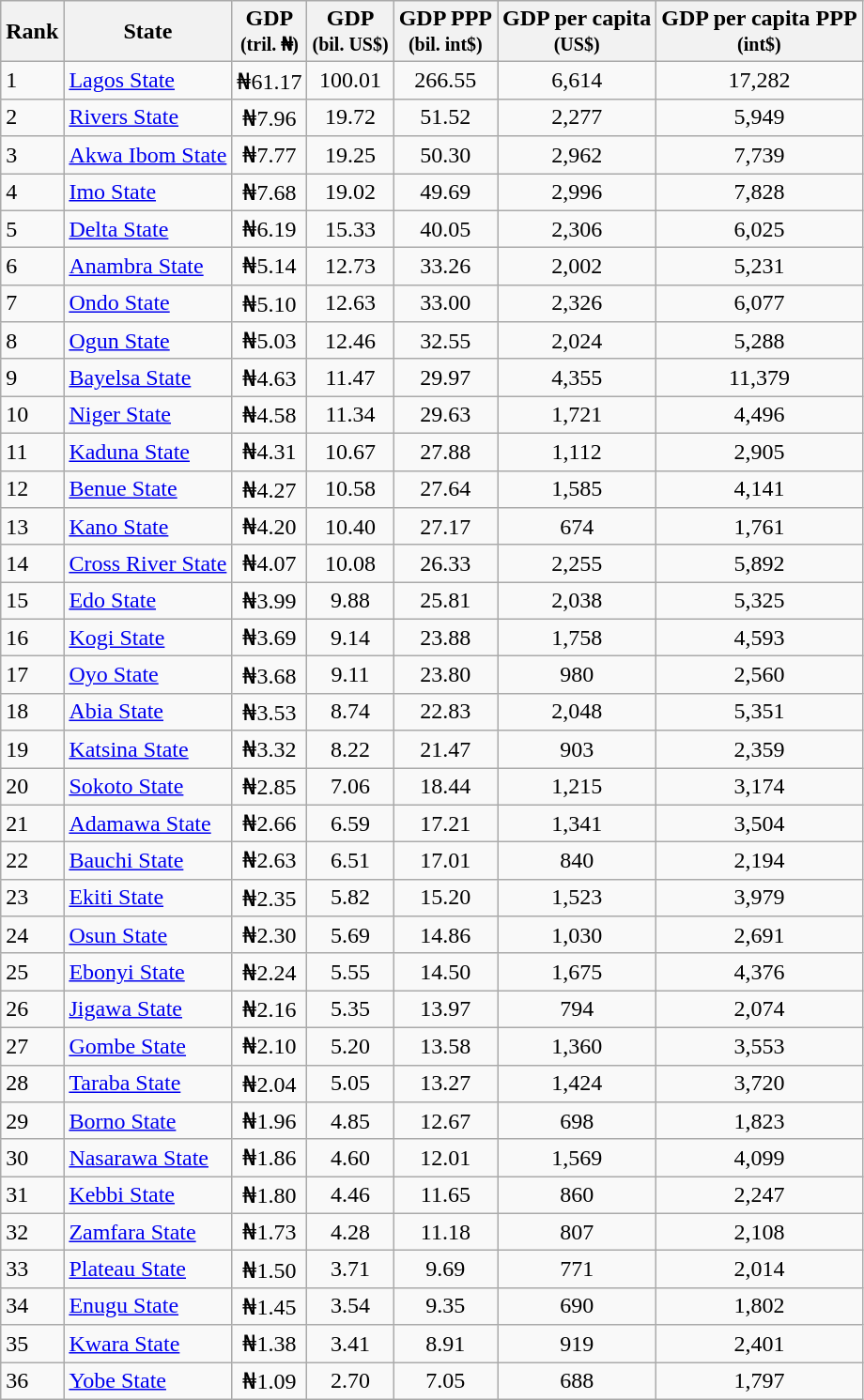<table class="wikitable sortable plainrowheaders">
<tr>
<th align="left" scope="col">Rank</th>
<th align="left" scope="col">State</th>
<th scope="col">GDP <small><br>(tril. ₦)</small></th>
<th scope="col">GDP <small><br>(bil. US$)</small></th>
<th scope="col">GDP PPP<small><br>(bil. int$)</small></th>
<th scope="col">GDP per capita<small><br>(US$)</small></th>
<th scope="col">GDP per capita PPP<small><br>(int$)</small></th>
</tr>
<tr>
<td align="left">1</td>
<td align="left"><a href='#'>Lagos State</a></td>
<td align="center">₦61.17</td>
<td align="center">100.01</td>
<td align="center">266.55</td>
<td align="center">6,614</td>
<td align="center">17,282</td>
</tr>
<tr>
<td align="left">2</td>
<td align="left"><a href='#'>Rivers State</a></td>
<td align="center">₦7.96</td>
<td align="center">19.72</td>
<td align="center">51.52</td>
<td align="center">2,277</td>
<td align="center">5,949</td>
</tr>
<tr>
<td align="left">3</td>
<td align="left"><a href='#'>Akwa Ibom State</a></td>
<td align="center">₦7.77</td>
<td align="center">19.25</td>
<td align="center">50.30</td>
<td align="center">2,962</td>
<td align="center">7,739</td>
</tr>
<tr>
<td align="left">4</td>
<td align="left"><a href='#'>Imo State</a></td>
<td align="center">₦7.68</td>
<td align="center">19.02</td>
<td align="center">49.69</td>
<td align="center">2,996</td>
<td align="center">7,828</td>
</tr>
<tr>
<td align="left">5</td>
<td align="left"><a href='#'>Delta State</a></td>
<td align="center">₦6.19</td>
<td align="center">15.33</td>
<td align="center">40.05</td>
<td align="center">2,306</td>
<td align="center">6,025</td>
</tr>
<tr>
<td align="left">6</td>
<td align="left"><a href='#'>Anambra State</a></td>
<td align="center">₦5.14</td>
<td align="center">12.73</td>
<td align="center">33.26</td>
<td align="center">2,002</td>
<td align="center">5,231</td>
</tr>
<tr>
<td>7</td>
<td><a href='#'>Ondo State</a></td>
<td align="center">₦5.10</td>
<td align="center">12.63</td>
<td align="center">33.00</td>
<td align="center">2,326</td>
<td align="center">6,077</td>
</tr>
<tr>
<td align="left">8</td>
<td align="left"><a href='#'>Ogun State</a></td>
<td align="center">₦5.03</td>
<td align="center">12.46</td>
<td align="center">32.55</td>
<td align="center">2,024</td>
<td align="center">5,288</td>
</tr>
<tr>
<td align="left">9</td>
<td align="left"><a href='#'>Bayelsa State</a></td>
<td align="center">₦4.63</td>
<td align="center">11.47</td>
<td align="center">29.97</td>
<td align="center">4,355</td>
<td align="center">11,379</td>
</tr>
<tr>
<td align="left">10</td>
<td align="left"><a href='#'>Niger State</a></td>
<td align="center">₦4.58</td>
<td align="center">11.34</td>
<td align="center">29.63</td>
<td align="center">1,721</td>
<td align="center">4,496</td>
</tr>
<tr>
<td>11</td>
<td><a href='#'>Kaduna State</a></td>
<td align="center">₦4.31</td>
<td align="center">10.67</td>
<td align="center">27.88</td>
<td align="center">1,112</td>
<td align="center">2,905</td>
</tr>
<tr>
<td align="left">12</td>
<td align="left"><a href='#'>Benue State</a></td>
<td align="center">₦4.27</td>
<td align="center">10.58</td>
<td align="center">27.64</td>
<td align="center">1,585</td>
<td align="center">4,141</td>
</tr>
<tr>
<td align="left">13</td>
<td align="left"><a href='#'>Kano State</a></td>
<td align="center">₦4.20</td>
<td align="center">10.40</td>
<td align="center">27.17</td>
<td align="center">674</td>
<td align="center">1,761</td>
</tr>
<tr>
<td>14</td>
<td><a href='#'>Cross River State</a></td>
<td align="center">₦4.07</td>
<td align="center">10.08</td>
<td align="center">26.33</td>
<td align="center">2,255</td>
<td align="center">5,892</td>
</tr>
<tr>
<td align="left">15</td>
<td align="left"><a href='#'>Edo State</a></td>
<td align="center">₦3.99</td>
<td align="center">9.88</td>
<td align="center">25.81</td>
<td align="center">2,038</td>
<td align="center">5,325</td>
</tr>
<tr>
<td align="left">16</td>
<td align="left"><a href='#'>Kogi State</a></td>
<td align="center">₦3.69</td>
<td align="center">9.14</td>
<td align="center">23.88</td>
<td align="center">1,758</td>
<td align="center">4,593</td>
</tr>
<tr>
<td align="left">17</td>
<td align="left"><a href='#'>Oyo State</a></td>
<td align="center">₦3.68</td>
<td align="center">9.11</td>
<td align="center">23.80</td>
<td align="center">980</td>
<td align="center">2,560</td>
</tr>
<tr>
<td>18</td>
<td><a href='#'>Abia State</a></td>
<td align="center">₦3.53</td>
<td align="center">8.74</td>
<td align="center">22.83</td>
<td align="center">2,048</td>
<td align="center">5,351</td>
</tr>
<tr>
<td>19</td>
<td><a href='#'>Katsina State</a></td>
<td align="center">₦3.32</td>
<td align="center">8.22</td>
<td align="center">21.47</td>
<td align="center">903</td>
<td align="center">2,359</td>
</tr>
<tr>
<td align="left">20</td>
<td align="left"><a href='#'>Sokoto State</a></td>
<td align="center">₦2.85</td>
<td align="center">7.06</td>
<td align="center">18.44</td>
<td align="center">1,215</td>
<td align="center">3,174</td>
</tr>
<tr>
<td align="left">21</td>
<td align="left"><a href='#'>Adamawa State</a></td>
<td align="center">₦2.66</td>
<td align="center">6.59</td>
<td align="center">17.21</td>
<td align="center">1,341</td>
<td align="center">3,504</td>
</tr>
<tr>
<td align="left">22</td>
<td align="left"><a href='#'>Bauchi State</a></td>
<td align="center">₦2.63</td>
<td align="center">6.51</td>
<td align="center">17.01</td>
<td align="center">840</td>
<td align="center">2,194</td>
</tr>
<tr>
<td align="left">23</td>
<td align="left"><a href='#'>Ekiti State</a></td>
<td align="center">₦2.35</td>
<td align="center">5.82</td>
<td align="center">15.20</td>
<td align="center">1,523</td>
<td align="center">3,979</td>
</tr>
<tr>
<td align="left">24</td>
<td align="left"><a href='#'>Osun State</a></td>
<td align="center">₦2.30</td>
<td align="center">5.69</td>
<td align="center">14.86</td>
<td align="center">1,030</td>
<td align="center">2,691</td>
</tr>
<tr>
<td align="left">25</td>
<td align="left"><a href='#'>Ebonyi State</a></td>
<td align="center">₦2.24</td>
<td align="center">5.55</td>
<td align="center">14.50</td>
<td align="center">1,675</td>
<td align="center">4,376</td>
</tr>
<tr>
<td align="left">26</td>
<td align="left"><a href='#'>Jigawa State</a></td>
<td align="center">₦2.16</td>
<td align="center">5.35</td>
<td align="center">13.97</td>
<td align="center">794</td>
<td align="center">2,074</td>
</tr>
<tr>
<td align="left">27</td>
<td align="left"><a href='#'>Gombe State</a></td>
<td align="center">₦2.10</td>
<td align="center">5.20</td>
<td align="center">13.58</td>
<td align="center">1,360</td>
<td align="center">3,553</td>
</tr>
<tr>
<td align="left">28</td>
<td align="left"><a href='#'>Taraba State</a></td>
<td align="center">₦2.04</td>
<td align="center">5.05</td>
<td align="center">13.27</td>
<td align="center">1,424</td>
<td align="center">3,720</td>
</tr>
<tr>
<td align="left">29</td>
<td align="left"><a href='#'>Borno State</a></td>
<td align="center">₦1.96</td>
<td align="center">4.85</td>
<td align="center">12.67</td>
<td align="center">698</td>
<td align="center">1,823</td>
</tr>
<tr>
<td align="left">30</td>
<td align="left"><a href='#'>Nasarawa State</a></td>
<td align="center">₦1.86</td>
<td align="center">4.60</td>
<td align="center">12.01</td>
<td align="center">1,569</td>
<td align="center">4,099</td>
</tr>
<tr>
<td align="left">31</td>
<td align="left"><a href='#'>Kebbi State</a></td>
<td align="center">₦1.80</td>
<td align="center">4.46</td>
<td align="center">11.65</td>
<td align="center">860</td>
<td align="center">2,247</td>
</tr>
<tr>
<td align="left">32</td>
<td align="left"><a href='#'>Zamfara State</a></td>
<td align="center">₦1.73</td>
<td align="center">4.28</td>
<td align="center">11.18</td>
<td align="center">807</td>
<td align="center">2,108</td>
</tr>
<tr>
<td align="left">33</td>
<td align="left"><a href='#'>Plateau State</a></td>
<td align="center">₦1.50</td>
<td align="center">3.71</td>
<td align="center">9.69</td>
<td align="center">771</td>
<td align="center">2,014</td>
</tr>
<tr>
<td align="left">34</td>
<td align="left"><a href='#'>Enugu State</a></td>
<td align="center">₦1.45</td>
<td align="center">3.54</td>
<td align="center">9.35</td>
<td align="center">690</td>
<td align="center">1,802</td>
</tr>
<tr>
<td align="left">35</td>
<td align="left"><a href='#'>Kwara State</a></td>
<td align="center">₦1.38</td>
<td align="center">3.41</td>
<td align="center">8.91</td>
<td align="center">919</td>
<td align="center">2,401</td>
</tr>
<tr>
<td align="left">36</td>
<td align="left"><a href='#'>Yobe State</a></td>
<td align="center">₦1.09</td>
<td align="center">2.70</td>
<td align="center">7.05</td>
<td align="center">688</td>
<td align="center">1,797</td>
</tr>
</table>
